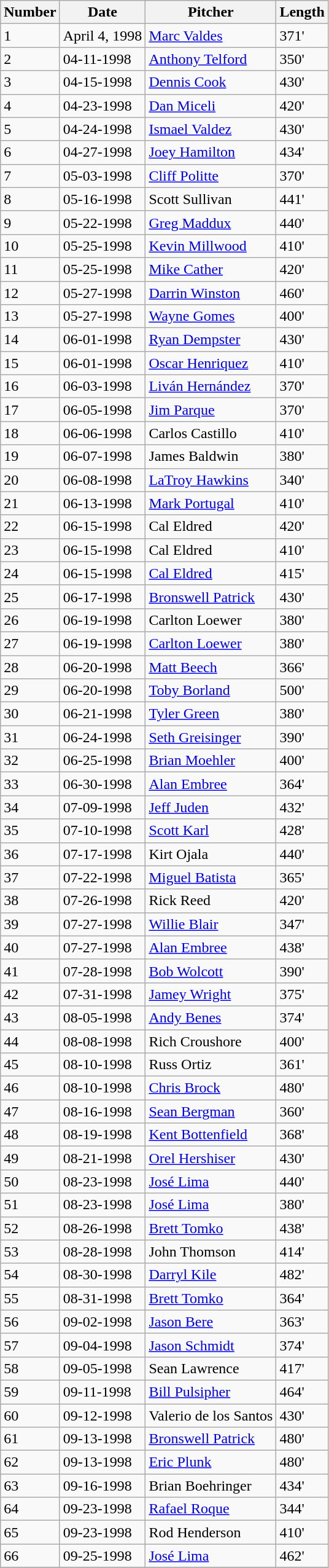<table class="wikitable sortable">
<tr>
<th>Number</th>
<th>Date</th>
<th>Pitcher</th>
<th>Length</th>
</tr>
<tr>
<td>1</td>
<td>April 4, 1998</td>
<td><a href='#'>Marc Valdes</a></td>
<td>371'</td>
</tr>
<tr>
<td>2</td>
<td>04-11-1998</td>
<td><a href='#'>Anthony Telford</a></td>
<td>350'</td>
</tr>
<tr>
<td>3</td>
<td>04-15-1998</td>
<td><a href='#'>Dennis Cook</a></td>
<td>430'</td>
</tr>
<tr>
<td>4</td>
<td>04-23-1998</td>
<td><a href='#'>Dan Miceli</a></td>
<td>420'</td>
</tr>
<tr>
<td>5</td>
<td>04-24-1998</td>
<td><a href='#'>Ismael Valdez</a></td>
<td>430'</td>
</tr>
<tr>
<td>6</td>
<td>04-27-1998</td>
<td><a href='#'>Joey Hamilton</a></td>
<td>434'</td>
</tr>
<tr>
<td>7</td>
<td>05-03-1998</td>
<td><a href='#'>Cliff Politte</a></td>
<td>370'</td>
</tr>
<tr>
<td>8</td>
<td>05-16-1998</td>
<td>Scott Sullivan</td>
<td>441'</td>
</tr>
<tr>
<td>9</td>
<td>05-22-1998</td>
<td><a href='#'>Greg Maddux</a></td>
<td>440'</td>
</tr>
<tr>
<td>10</td>
<td>05-25-1998</td>
<td><a href='#'>Kevin Millwood</a></td>
<td>410'</td>
</tr>
<tr>
<td>11</td>
<td>05-25-1998</td>
<td><a href='#'>Mike Cather</a></td>
<td>420'</td>
</tr>
<tr>
<td>12</td>
<td>05-27-1998</td>
<td><a href='#'>Darrin Winston</a></td>
<td>460'</td>
</tr>
<tr>
<td>13</td>
<td>05-27-1998</td>
<td><a href='#'>Wayne Gomes</a></td>
<td>400'</td>
</tr>
<tr>
<td>14</td>
<td>06-01-1998</td>
<td><a href='#'>Ryan Dempster</a></td>
<td>430'</td>
</tr>
<tr>
<td>15</td>
<td>06-01-1998</td>
<td><a href='#'>Oscar Henriquez</a></td>
<td>410'</td>
</tr>
<tr>
<td>16</td>
<td>06-03-1998</td>
<td><a href='#'>Liván Hernández</a></td>
<td>370'</td>
</tr>
<tr>
<td>17</td>
<td>06-05-1998</td>
<td><a href='#'>Jim Parque</a></td>
<td>370'</td>
</tr>
<tr>
<td>18</td>
<td>06-06-1998</td>
<td>Carlos Castillo</td>
<td>410'</td>
</tr>
<tr>
<td>19</td>
<td>06-07-1998</td>
<td>James Baldwin</td>
<td>380'</td>
</tr>
<tr>
<td>20</td>
<td>06-08-1998</td>
<td><a href='#'>LaTroy Hawkins</a></td>
<td>340'</td>
</tr>
<tr>
<td>21</td>
<td>06-13-1998</td>
<td><a href='#'>Mark Portugal</a></td>
<td>410'</td>
</tr>
<tr>
<td>22</td>
<td>06-15-1998</td>
<td>Cal Eldred</td>
<td>420'</td>
</tr>
<tr>
<td>23</td>
<td>06-15-1998</td>
<td>Cal Eldred</td>
<td>410'</td>
</tr>
<tr>
<td>24</td>
<td>06-15-1998</td>
<td><a href='#'>Cal Eldred</a></td>
<td>415'</td>
</tr>
<tr>
<td>25</td>
<td>06-17-1998</td>
<td><a href='#'>Bronswell Patrick</a></td>
<td>430'</td>
</tr>
<tr>
<td>26</td>
<td>06-19-1998</td>
<td>Carlton Loewer</td>
<td>380'</td>
</tr>
<tr>
<td>27</td>
<td>06-19-1998</td>
<td><a href='#'>Carlton Loewer</a></td>
<td>380'</td>
</tr>
<tr>
<td>28</td>
<td>06-20-1998</td>
<td><a href='#'>Matt Beech</a></td>
<td>366'</td>
</tr>
<tr>
<td>29</td>
<td>06-20-1998</td>
<td><a href='#'>Toby Borland</a></td>
<td>500'</td>
</tr>
<tr>
<td>30</td>
<td>06-21-1998</td>
<td><a href='#'>Tyler Green</a></td>
<td>380'</td>
</tr>
<tr>
<td>31</td>
<td>06-24-1998</td>
<td><a href='#'>Seth Greisinger</a></td>
<td>390'</td>
</tr>
<tr>
<td>32</td>
<td>06-25-1998</td>
<td><a href='#'>Brian Moehler</a></td>
<td>400'</td>
</tr>
<tr>
<td>33</td>
<td>06-30-1998</td>
<td><a href='#'>Alan Embree</a></td>
<td>364'</td>
</tr>
<tr>
<td>34</td>
<td>07-09-1998</td>
<td><a href='#'>Jeff Juden</a></td>
<td>432'</td>
</tr>
<tr>
<td>35</td>
<td>07-10-1998</td>
<td><a href='#'>Scott Karl</a></td>
<td>428'</td>
</tr>
<tr>
<td>36</td>
<td>07-17-1998</td>
<td>Kirt Ojala</td>
<td>440'</td>
</tr>
<tr>
<td>37</td>
<td>07-22-1998</td>
<td><a href='#'>Miguel Batista</a></td>
<td>365'</td>
</tr>
<tr>
<td>38</td>
<td>07-26-1998</td>
<td>Rick Reed</td>
<td>420'</td>
</tr>
<tr>
<td>39</td>
<td>07-27-1998</td>
<td><a href='#'>Willie Blair</a></td>
<td>347'</td>
</tr>
<tr>
<td>40</td>
<td>07-27-1998</td>
<td><a href='#'>Alan Embree</a></td>
<td>438'</td>
</tr>
<tr>
<td>41</td>
<td>07-28-1998</td>
<td><a href='#'>Bob Wolcott</a></td>
<td>390'</td>
</tr>
<tr>
<td>42</td>
<td>07-31-1998</td>
<td><a href='#'>Jamey Wright</a></td>
<td>375'</td>
</tr>
<tr>
<td>43</td>
<td>08-05-1998</td>
<td><a href='#'>Andy Benes</a></td>
<td>374'</td>
</tr>
<tr>
<td>44</td>
<td>08-08-1998</td>
<td>Rich Croushore</td>
<td>400'</td>
</tr>
<tr>
<td>45</td>
<td>08-10-1998</td>
<td>Russ Ortiz</td>
<td>361'</td>
</tr>
<tr>
<td>46</td>
<td>08-10-1998</td>
<td><a href='#'>Chris Brock</a></td>
<td>480'</td>
</tr>
<tr>
<td>47</td>
<td>08-16-1998</td>
<td><a href='#'>Sean Bergman</a></td>
<td>360'</td>
</tr>
<tr>
<td>48</td>
<td>08-19-1998</td>
<td><a href='#'>Kent Bottenfield</a></td>
<td>368'</td>
</tr>
<tr>
<td>49</td>
<td>08-21-1998</td>
<td><a href='#'>Orel Hershiser</a></td>
<td>430'</td>
</tr>
<tr>
<td>50</td>
<td>08-23-1998</td>
<td><a href='#'>José Lima</a></td>
<td>440'</td>
</tr>
<tr>
<td>51</td>
<td>08-23-1998</td>
<td><a href='#'>José Lima</a></td>
<td>380'</td>
</tr>
<tr>
<td>52</td>
<td>08-26-1998</td>
<td><a href='#'>Brett Tomko</a></td>
<td>438'</td>
</tr>
<tr>
<td>53</td>
<td>08-28-1998</td>
<td>John Thomson</td>
<td>414'</td>
</tr>
<tr>
<td>54</td>
<td>08-30-1998</td>
<td><a href='#'>Darryl Kile</a></td>
<td>482'</td>
</tr>
<tr>
<td>55</td>
<td>08-31-1998</td>
<td><a href='#'>Brett Tomko</a></td>
<td>364'</td>
</tr>
<tr>
<td>56</td>
<td>09-02-1998</td>
<td><a href='#'>Jason Bere</a></td>
<td>363'</td>
</tr>
<tr>
<td>57</td>
<td>09-04-1998</td>
<td><a href='#'>Jason Schmidt</a></td>
<td>374'</td>
</tr>
<tr>
<td>58</td>
<td>09-05-1998</td>
<td>Sean Lawrence</td>
<td>417'</td>
</tr>
<tr>
<td>59</td>
<td>09-11-1998</td>
<td><a href='#'>Bill Pulsipher</a></td>
<td>464'</td>
</tr>
<tr>
<td>60</td>
<td>09-12-1998</td>
<td>Valerio de los Santos</td>
<td>430'</td>
</tr>
<tr>
<td>61</td>
<td>09-13-1998</td>
<td><a href='#'>Bronswell Patrick</a></td>
<td>480'</td>
</tr>
<tr>
<td>62</td>
<td>09-13-1998</td>
<td><a href='#'>Eric Plunk</a></td>
<td>480'</td>
</tr>
<tr>
<td>63</td>
<td>09-16-1998</td>
<td>Brian Boehringer</td>
<td>434'</td>
</tr>
<tr>
<td>64</td>
<td>09-23-1998</td>
<td><a href='#'>Rafael Roque</a></td>
<td>344'</td>
</tr>
<tr>
<td>65</td>
<td>09-23-1998</td>
<td>Rod Henderson</td>
<td>410'</td>
</tr>
<tr>
<td>66</td>
<td>09-25-1998</td>
<td><a href='#'>José Lima</a></td>
<td>462'</td>
</tr>
<tr>
</tr>
</table>
